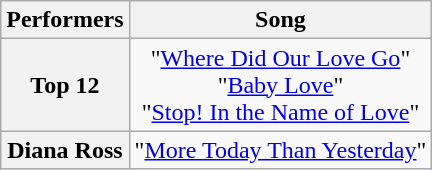<table class="wikitable unsortable" style="text-align:center;">
<tr>
<th scope="col">Performers</th>
<th scope="col">Song</th>
</tr>
<tr>
<th scope="row">Top 12</th>
<td>"<a href='#'>Where Did Our Love Go</a>"<br>"<a href='#'>Baby Love</a>"<br>"<a href='#'>Stop! In the Name of Love</a>"</td>
</tr>
<tr>
<th scope="row">Diana Ross</th>
<td>"<a href='#'>More Today Than Yesterday</a>"</td>
</tr>
</table>
